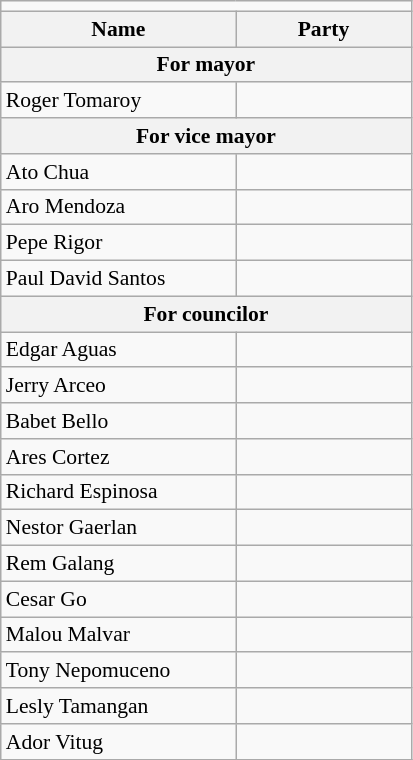<table class=wikitable style="font-size:90%">
<tr>
<td colspan=4 bgcolor=></td>
</tr>
<tr>
<th width=150px>Name</th>
<th colspan=2 width=110px>Party</th>
</tr>
<tr>
<th colspan=3>For mayor</th>
</tr>
<tr>
<td>Roger Tomaroy</td>
<td></td>
</tr>
<tr>
<th colspan=3>For vice mayor</th>
</tr>
<tr>
<td>Ato Chua</td>
<td></td>
</tr>
<tr>
<td>Aro Mendoza</td>
<td></td>
</tr>
<tr>
<td>Pepe Rigor</td>
<td></td>
</tr>
<tr>
<td>Paul David Santos</td>
<td></td>
</tr>
<tr>
<th colspan=3>For councilor</th>
</tr>
<tr>
<td>Edgar Aguas</td>
<td></td>
</tr>
<tr>
<td>Jerry Arceo</td>
<td></td>
</tr>
<tr>
<td>Babet Bello</td>
<td></td>
</tr>
<tr>
<td>Ares Cortez</td>
<td></td>
</tr>
<tr>
<td>Richard Espinosa</td>
<td></td>
</tr>
<tr>
<td>Nestor Gaerlan</td>
<td></td>
</tr>
<tr>
<td>Rem Galang</td>
<td></td>
</tr>
<tr>
<td>Cesar Go</td>
<td></td>
</tr>
<tr>
<td>Malou Malvar</td>
<td></td>
</tr>
<tr>
<td>Tony Nepomuceno</td>
<td></td>
</tr>
<tr>
<td>Lesly Tamangan</td>
<td></td>
</tr>
<tr>
<td>Ador Vitug</td>
<td></td>
</tr>
<tr>
</tr>
</table>
